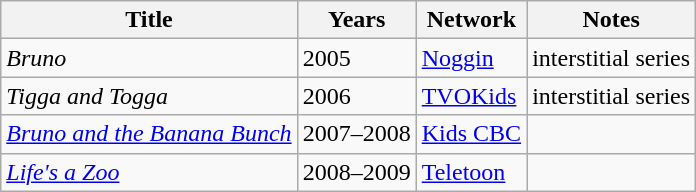<table class="wikitable sortable">
<tr>
<th>Title</th>
<th>Years</th>
<th>Network</th>
<th>Notes</th>
</tr>
<tr>
<td><em>Bruno</em></td>
<td>2005</td>
<td><a href='#'>Noggin</a></td>
<td>interstitial series</td>
</tr>
<tr>
<td><em>Tigga and Togga</em></td>
<td>2006</td>
<td><a href='#'>TVOKids</a></td>
<td>interstitial series</td>
</tr>
<tr>
<td><em><a href='#'>Bruno and the Banana Bunch</a></em></td>
<td>2007–2008</td>
<td><a href='#'>Kids CBC</a></td>
<td></td>
</tr>
<tr>
<td><em><a href='#'>Life's a Zoo</a></em></td>
<td>2008–2009</td>
<td><a href='#'>Teletoon</a></td>
<td></td>
</tr>
</table>
